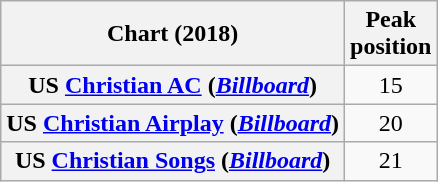<table class="wikitable plainrowheaders" style="text-align:center">
<tr>
<th scope="col">Chart (2018)</th>
<th scope="col">Peak<br>position</th>
</tr>
<tr>
<th scope="row">US <a href='#'>Christian AC</a> (<em><a href='#'>Billboard</a></em>)</th>
<td>15</td>
</tr>
<tr>
<th scope="row">US <a href='#'>Christian Airplay</a> (<em><a href='#'>Billboard</a></em>)</th>
<td>20</td>
</tr>
<tr>
<th scope="row">US <a href='#'>Christian Songs</a> (<em><a href='#'>Billboard</a></em>)</th>
<td>21</td>
</tr>
</table>
